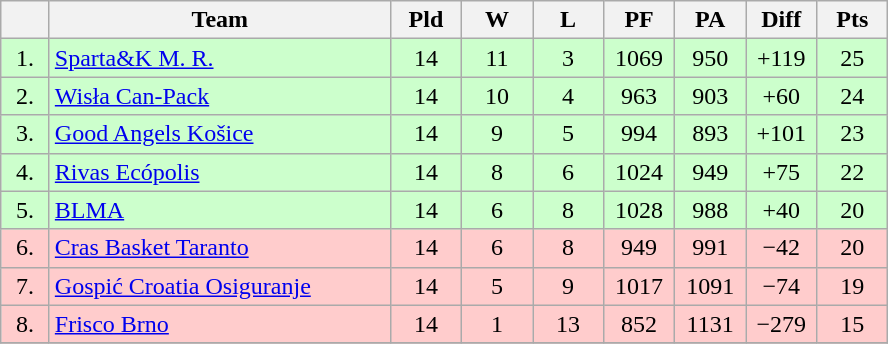<table class="wikitable" style="text-align:center">
<tr>
<th width=25></th>
<th width=220>Team</th>
<th width=40>Pld</th>
<th width=40>W</th>
<th width=40>L</th>
<th width=40>PF</th>
<th width=40>PA</th>
<th width=40>Diff</th>
<th width=40>Pts</th>
</tr>
<tr style="background:#ccffcc;">
<td>1.</td>
<td align=left> <a href='#'>Sparta&K M. R.</a></td>
<td>14</td>
<td>11</td>
<td>3</td>
<td>1069</td>
<td>950</td>
<td>+119</td>
<td>25</td>
</tr>
<tr style="background:#ccffcc;">
<td>2.</td>
<td align=left> <a href='#'>Wisła Can-Pack</a></td>
<td>14</td>
<td>10</td>
<td>4</td>
<td>963</td>
<td>903</td>
<td>+60</td>
<td>24</td>
</tr>
<tr style="background:#ccffcc;">
<td>3.</td>
<td align=left> <a href='#'>Good Angels Košice</a></td>
<td>14</td>
<td>9</td>
<td>5</td>
<td>994</td>
<td>893</td>
<td>+101</td>
<td>23</td>
</tr>
<tr style="background:#ccffcc;">
<td>4.</td>
<td align=left> <a href='#'>Rivas Ecópolis</a></td>
<td>14</td>
<td>8</td>
<td>6</td>
<td>1024</td>
<td>949</td>
<td>+75</td>
<td>22</td>
</tr>
<tr style="background:#ccffcc;">
<td>5.</td>
<td align=left> <a href='#'>BLMA</a></td>
<td>14</td>
<td>6</td>
<td>8</td>
<td>1028</td>
<td>988</td>
<td>+40</td>
<td>20</td>
</tr>
<tr style="background: #ffcccc;">
<td>6.</td>
<td align=left> <a href='#'>Cras Basket Taranto</a></td>
<td>14</td>
<td>6</td>
<td>8</td>
<td>949</td>
<td>991</td>
<td>−42</td>
<td>20</td>
</tr>
<tr style="background: #ffcccc;">
<td>7.</td>
<td align=left> <a href='#'>Gospić Croatia Osiguranje</a></td>
<td>14</td>
<td>5</td>
<td>9</td>
<td>1017</td>
<td>1091</td>
<td>−74</td>
<td>19</td>
</tr>
<tr style="background: #ffcccc;">
<td>8.</td>
<td align=left> <a href='#'>Frisco Brno</a></td>
<td>14</td>
<td>1</td>
<td>13</td>
<td>852</td>
<td>1131</td>
<td>−279</td>
<td>15</td>
</tr>
<tr>
</tr>
</table>
